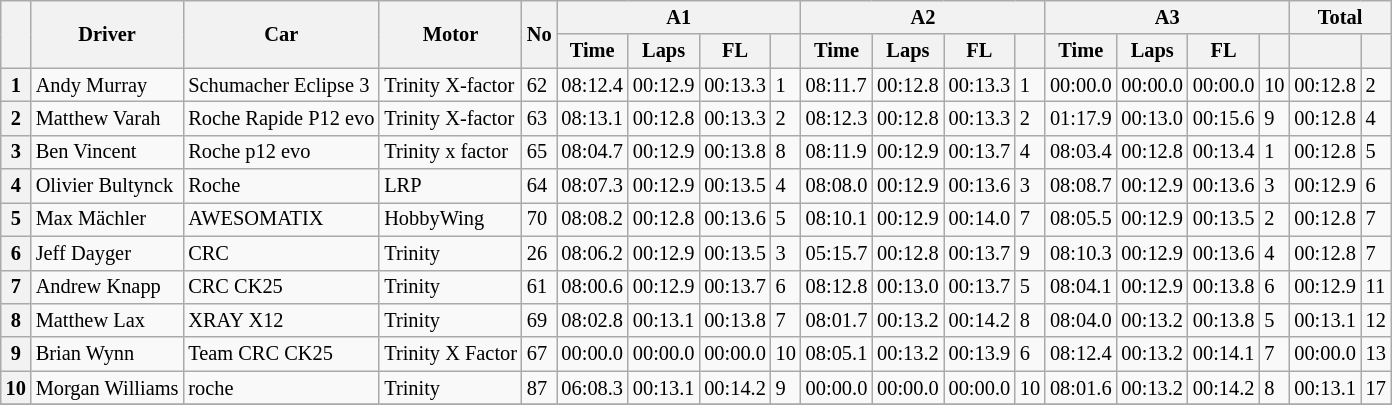<table class="wikitable" style="font-size: 85%;">
<tr>
<th rowspan="2"></th>
<th rowspan="2">Driver</th>
<th rowspan="2">Car</th>
<th rowspan="2">Motor</th>
<th rowspan="2">No</th>
<th colspan="4">A1</th>
<th colspan="4">A2</th>
<th colspan="4">A3</th>
<th colspan="2">Total</th>
</tr>
<tr>
<th style="text-align:center;">Time</th>
<th style="text-align:center;">Laps</th>
<th style="text-align:center;">FL</th>
<th style="text-align:center;"></th>
<th style="text-align:center;">Time</th>
<th style="text-align:center;">Laps</th>
<th style="text-align:center;">FL</th>
<th style="text-align:center;"></th>
<th style="text-align:center;">Time</th>
<th style="text-align:center;">Laps</th>
<th style="text-align:center;">FL</th>
<th style="text-align:center;"></th>
<th style="text-align:center;"></th>
<th style="text-align:center;"></th>
</tr>
<tr>
<th>1</th>
<td> Andy Murray</td>
<td>Schumacher Eclipse 3</td>
<td>Trinity X-factor</td>
<td>62</td>
<td>08:12.4</td>
<td>00:12.9</td>
<td>00:13.3</td>
<td>1</td>
<td>08:11.7</td>
<td>00:12.8</td>
<td>00:13.3</td>
<td>1</td>
<td>00:00.0</td>
<td>00:00.0</td>
<td>00:00.0</td>
<td>10</td>
<td>00:12.8</td>
<td>2</td>
</tr>
<tr>
<th>2</th>
<td> Matthew Varah</td>
<td>Roche Rapide P12 evo</td>
<td>Trinity X-factor</td>
<td>63</td>
<td>08:13.1</td>
<td>00:12.8</td>
<td>00:13.3</td>
<td>2</td>
<td>08:12.3</td>
<td>00:12.8</td>
<td>00:13.3</td>
<td>2</td>
<td>01:17.9</td>
<td>00:13.0</td>
<td>00:15.6</td>
<td>9</td>
<td>00:12.8</td>
<td>4</td>
</tr>
<tr>
<th>3</th>
<td> Ben Vincent</td>
<td>Roche p12 evo</td>
<td>Trinity x factor</td>
<td>65</td>
<td>08:04.7</td>
<td>00:12.9</td>
<td>00:13.8</td>
<td>8</td>
<td>08:11.9</td>
<td>00:12.9</td>
<td>00:13.7</td>
<td>4</td>
<td>08:03.4</td>
<td>00:12.8</td>
<td>00:13.4</td>
<td>1</td>
<td>00:12.8</td>
<td>5</td>
</tr>
<tr>
<th>4</th>
<td> Olivier Bultynck</td>
<td>Roche</td>
<td>LRP</td>
<td>64</td>
<td>08:07.3</td>
<td>00:12.9</td>
<td>00:13.5</td>
<td>4</td>
<td>08:08.0</td>
<td>00:12.9</td>
<td>00:13.6</td>
<td>3</td>
<td>08:08.7</td>
<td>00:12.9</td>
<td>00:13.6</td>
<td>3</td>
<td>00:12.9</td>
<td>6</td>
</tr>
<tr>
<th>5</th>
<td> Max Mächler</td>
<td>AWESOMATIX</td>
<td>HobbyWing</td>
<td>70</td>
<td>08:08.2</td>
<td>00:12.8</td>
<td>00:13.6</td>
<td>5</td>
<td>08:10.1</td>
<td>00:12.9</td>
<td>00:14.0</td>
<td>7</td>
<td>08:05.5</td>
<td>00:12.9</td>
<td>00:13.5</td>
<td>2</td>
<td>00:12.8</td>
<td>7</td>
</tr>
<tr>
<th>6</th>
<td> Jeff Dayger</td>
<td>CRC</td>
<td>Trinity</td>
<td>26</td>
<td>08:06.2</td>
<td>00:12.9</td>
<td>00:13.5</td>
<td>3</td>
<td>05:15.7</td>
<td>00:12.8</td>
<td>00:13.7</td>
<td>9</td>
<td>08:10.3</td>
<td>00:12.9</td>
<td>00:13.6</td>
<td>4</td>
<td>00:12.8</td>
<td>7</td>
</tr>
<tr>
<th>7</th>
<td> Andrew Knapp</td>
<td>CRC CK25</td>
<td>Trinity</td>
<td>61</td>
<td>08:00.6</td>
<td>00:12.9</td>
<td>00:13.7</td>
<td>6</td>
<td>08:12.8</td>
<td>00:13.0</td>
<td>00:13.7</td>
<td>5</td>
<td>08:04.1</td>
<td>00:12.9</td>
<td>00:13.8</td>
<td>6</td>
<td>00:12.9</td>
<td>11</td>
</tr>
<tr>
<th>8</th>
<td> Matthew Lax</td>
<td>XRAY X12</td>
<td>Trinity</td>
<td>69</td>
<td>08:02.8</td>
<td>00:13.1</td>
<td>00:13.8</td>
<td>7</td>
<td>08:01.7</td>
<td>00:13.2</td>
<td>00:14.2</td>
<td>8</td>
<td>08:04.0</td>
<td>00:13.2</td>
<td>00:13.8</td>
<td>5</td>
<td>00:13.1</td>
<td>12</td>
</tr>
<tr>
<th>9</th>
<td> Brian Wynn</td>
<td>Team CRC CK25</td>
<td>Trinity X Factor</td>
<td>67</td>
<td>00:00.0</td>
<td>00:00.0</td>
<td>00:00.0</td>
<td>10</td>
<td>08:05.1</td>
<td>00:13.2</td>
<td>00:13.9</td>
<td>6</td>
<td>08:12.4</td>
<td>00:13.2</td>
<td>00:14.1</td>
<td>7</td>
<td>00:00.0</td>
<td>13</td>
</tr>
<tr>
<th>10</th>
<td> Morgan Williams</td>
<td>roche</td>
<td>Trinity</td>
<td>87</td>
<td>06:08.3</td>
<td>00:13.1</td>
<td>00:14.2</td>
<td>9</td>
<td>00:00.0</td>
<td>00:00.0</td>
<td>00:00.0</td>
<td>10</td>
<td>08:01.6</td>
<td>00:13.2</td>
<td>00:14.2</td>
<td>8</td>
<td>00:13.1</td>
<td>17</td>
</tr>
<tr>
</tr>
</table>
